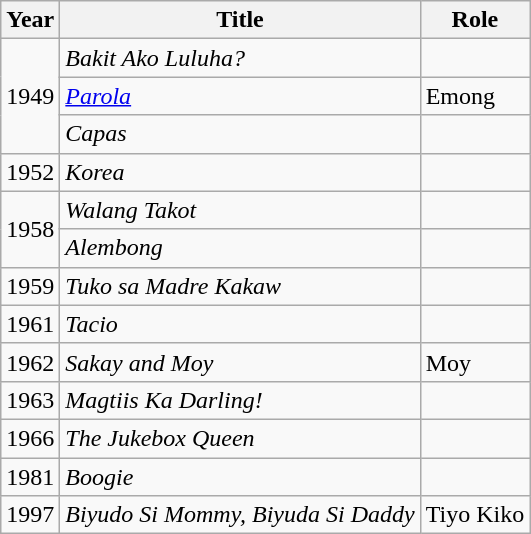<table class="wikitable">
<tr>
<th>Year</th>
<th>Title</th>
<th>Role</th>
</tr>
<tr>
<td rowspan=3>1949</td>
<td><em>Bakit Ako Luluha?</em></td>
<td></td>
</tr>
<tr>
<td><em><a href='#'>Parola</a></em></td>
<td>Emong</td>
</tr>
<tr>
<td><em>Capas</em></td>
<td></td>
</tr>
<tr>
<td>1952</td>
<td><em>Korea</em></td>
<td></td>
</tr>
<tr>
<td rowspan=2>1958</td>
<td><em>Walang Takot</em></td>
<td></td>
</tr>
<tr>
<td><em>Alembong</em></td>
<td></td>
</tr>
<tr>
<td>1959</td>
<td><em>Tuko sa Madre Kakaw</em></td>
<td></td>
</tr>
<tr>
<td>1961</td>
<td><em>Tacio</em></td>
<td></td>
</tr>
<tr>
<td>1962</td>
<td><em>Sakay and Moy</em></td>
<td>Moy</td>
</tr>
<tr>
<td>1963</td>
<td><em>Magtiis Ka Darling!</em></td>
<td></td>
</tr>
<tr>
<td>1966</td>
<td><em>The Jukebox Queen</em></td>
<td></td>
</tr>
<tr>
<td>1981</td>
<td><em>Boogie</em></td>
<td></td>
</tr>
<tr>
<td>1997</td>
<td><em>Biyudo Si Mommy, Biyuda Si Daddy</em></td>
<td>Tiyo Kiko</td>
</tr>
</table>
